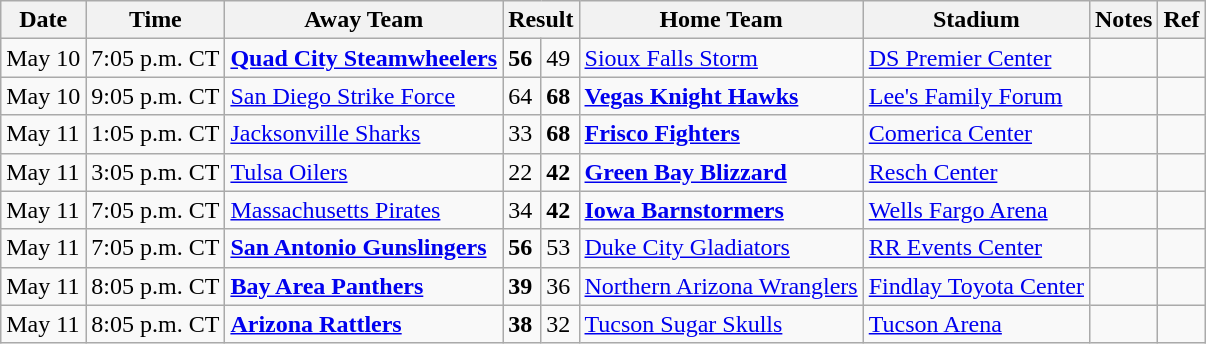<table class="wikitable">
<tr>
<th>Date</th>
<th>Time</th>
<th>Away Team</th>
<th colspan="2">Result</th>
<th>Home Team</th>
<th>Stadium</th>
<th>Notes</th>
<th>Ref</th>
</tr>
<tr>
<td>May 10</td>
<td>7:05 p.m. CT</td>
<td><strong><a href='#'>Quad City Steamwheelers</a></strong></td>
<td><strong>56</strong></td>
<td>49</td>
<td><a href='#'>Sioux Falls Storm</a></td>
<td><a href='#'>DS Premier Center</a></td>
<td></td>
<td></td>
</tr>
<tr>
<td>May 10</td>
<td>9:05 p.m. CT</td>
<td><a href='#'>San Diego Strike Force</a></td>
<td>64</td>
<td><strong>68</strong></td>
<td><strong><a href='#'>Vegas Knight Hawks</a></strong></td>
<td><a href='#'>Lee's Family Forum</a></td>
<td></td>
<td></td>
</tr>
<tr>
<td>May 11</td>
<td>1:05 p.m. CT</td>
<td><a href='#'>Jacksonville Sharks</a></td>
<td>33</td>
<td><strong>68</strong></td>
<td><strong><a href='#'>Frisco Fighters</a></strong></td>
<td><a href='#'>Comerica Center</a></td>
<td></td>
<td></td>
</tr>
<tr>
<td>May 11</td>
<td>3:05 p.m. CT</td>
<td><a href='#'>Tulsa Oilers</a></td>
<td>22</td>
<td><strong>42</strong></td>
<td><strong><a href='#'>Green Bay Blizzard</a></strong></td>
<td><a href='#'>Resch Center</a></td>
<td></td>
<td></td>
</tr>
<tr>
<td>May 11</td>
<td>7:05 p.m. CT</td>
<td><a href='#'>Massachusetts Pirates</a></td>
<td>34</td>
<td><strong>42</strong></td>
<td><strong><a href='#'>Iowa Barnstormers</a></strong></td>
<td><a href='#'>Wells Fargo Arena</a></td>
<td></td>
<td></td>
</tr>
<tr>
<td>May 11</td>
<td>7:05 p.m. CT</td>
<td><strong><a href='#'>San Antonio Gunslingers</a></strong></td>
<td><strong>56</strong></td>
<td>53</td>
<td><a href='#'>Duke City Gladiators</a></td>
<td><a href='#'>RR Events Center</a></td>
<td></td>
<td></td>
</tr>
<tr>
<td>May 11</td>
<td>8:05 p.m. CT</td>
<td><strong><a href='#'>Bay Area Panthers</a></strong></td>
<td><strong>39</strong></td>
<td>36</td>
<td><a href='#'>Northern Arizona Wranglers</a></td>
<td><a href='#'>Findlay Toyota Center</a></td>
<td></td>
<td></td>
</tr>
<tr>
<td>May 11</td>
<td>8:05 p.m. CT</td>
<td><strong><a href='#'>Arizona Rattlers</a></strong></td>
<td><strong>38</strong></td>
<td>32</td>
<td><a href='#'>Tucson Sugar Skulls</a></td>
<td><a href='#'>Tucson Arena</a></td>
<td></td>
<td></td>
</tr>
</table>
